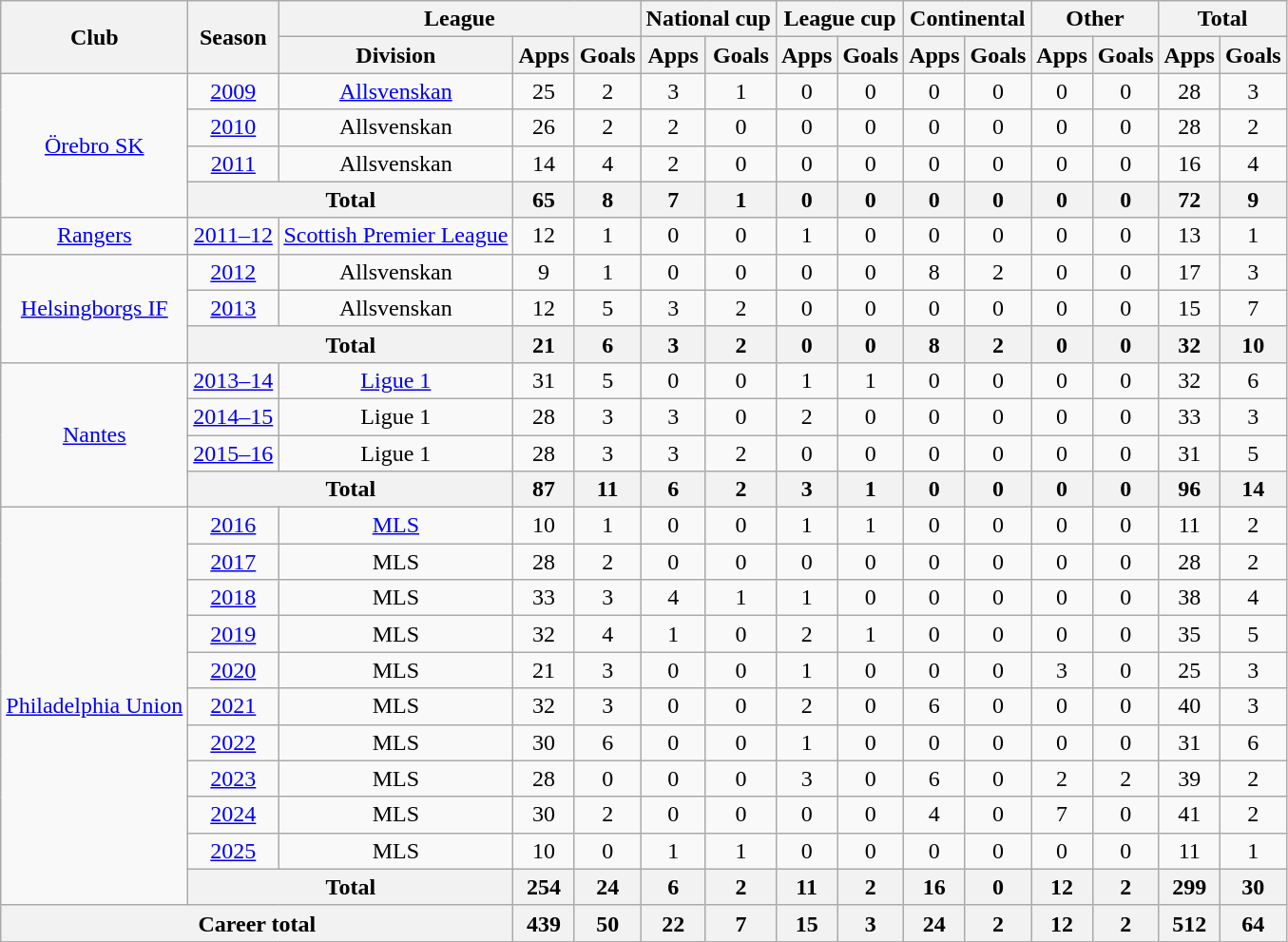<table class="wikitable" style="text-align:center">
<tr>
<th rowspan="2">Club</th>
<th rowspan="2">Season</th>
<th colspan="3">League</th>
<th colspan="2">National cup</th>
<th colspan="2">League cup</th>
<th colspan="2">Continental</th>
<th colspan="2">Other</th>
<th colspan="2">Total</th>
</tr>
<tr>
<th>Division</th>
<th>Apps</th>
<th>Goals</th>
<th>Apps</th>
<th>Goals</th>
<th>Apps</th>
<th>Goals</th>
<th>Apps</th>
<th>Goals</th>
<th>Apps</th>
<th>Goals</th>
<th>Apps</th>
<th>Goals</th>
</tr>
<tr>
<td rowspan="4"><a href='#'>Örebro SK</a></td>
<td><a href='#'>2009</a></td>
<td><a href='#'>Allsvenskan</a></td>
<td>25</td>
<td>2</td>
<td>3</td>
<td>1</td>
<td>0</td>
<td>0</td>
<td>0</td>
<td>0</td>
<td>0</td>
<td>0</td>
<td>28</td>
<td>3</td>
</tr>
<tr>
<td><a href='#'>2010</a></td>
<td>Allsvenskan</td>
<td>26</td>
<td>2</td>
<td>2</td>
<td>0</td>
<td>0</td>
<td>0</td>
<td>0</td>
<td>0</td>
<td>0</td>
<td>0</td>
<td>28</td>
<td>2</td>
</tr>
<tr>
<td><a href='#'>2011</a></td>
<td>Allsvenskan</td>
<td>14</td>
<td>4</td>
<td>2</td>
<td>0</td>
<td>0</td>
<td>0</td>
<td>0</td>
<td>0</td>
<td>0</td>
<td>0</td>
<td>16</td>
<td>4</td>
</tr>
<tr>
<th colspan="2">Total</th>
<th>65</th>
<th>8</th>
<th>7</th>
<th>1</th>
<th>0</th>
<th>0</th>
<th>0</th>
<th>0</th>
<th>0</th>
<th>0</th>
<th>72</th>
<th>9</th>
</tr>
<tr>
<td><a href='#'>Rangers</a></td>
<td><a href='#'>2011–12</a></td>
<td><a href='#'>Scottish Premier League</a></td>
<td>12</td>
<td>1</td>
<td>0</td>
<td>0</td>
<td>1</td>
<td>0</td>
<td>0</td>
<td>0</td>
<td>0</td>
<td>0</td>
<td>13</td>
<td>1</td>
</tr>
<tr>
<td rowspan="3"><a href='#'>Helsingborgs IF</a></td>
<td><a href='#'>2012</a></td>
<td>Allsvenskan</td>
<td>9</td>
<td>1</td>
<td>0</td>
<td>0</td>
<td>0</td>
<td>0</td>
<td>8</td>
<td>2</td>
<td>0</td>
<td>0</td>
<td>17</td>
<td>3</td>
</tr>
<tr>
<td><a href='#'>2013</a></td>
<td>Allsvenskan</td>
<td>12</td>
<td>5</td>
<td>3</td>
<td>2</td>
<td>0</td>
<td>0</td>
<td>0</td>
<td>0</td>
<td>0</td>
<td>0</td>
<td>15</td>
<td>7</td>
</tr>
<tr>
<th colspan="2">Total</th>
<th>21</th>
<th>6</th>
<th>3</th>
<th>2</th>
<th>0</th>
<th>0</th>
<th>8</th>
<th>2</th>
<th>0</th>
<th>0</th>
<th>32</th>
<th>10</th>
</tr>
<tr>
<td rowspan="4"><a href='#'>Nantes</a></td>
<td><a href='#'>2013–14</a></td>
<td><a href='#'>Ligue 1</a></td>
<td>31</td>
<td>5</td>
<td>0</td>
<td>0</td>
<td>1</td>
<td>1</td>
<td>0</td>
<td>0</td>
<td>0</td>
<td>0</td>
<td>32</td>
<td>6</td>
</tr>
<tr>
<td><a href='#'>2014–15</a></td>
<td>Ligue 1</td>
<td>28</td>
<td>3</td>
<td>3</td>
<td>0</td>
<td>2</td>
<td>0</td>
<td>0</td>
<td>0</td>
<td>0</td>
<td>0</td>
<td>33</td>
<td>3</td>
</tr>
<tr>
<td><a href='#'>2015–16</a></td>
<td>Ligue 1</td>
<td>28</td>
<td>3</td>
<td>3</td>
<td>2</td>
<td>0</td>
<td>0</td>
<td>0</td>
<td>0</td>
<td>0</td>
<td>0</td>
<td>31</td>
<td>5</td>
</tr>
<tr>
<th colspan="2">Total</th>
<th>87</th>
<th>11</th>
<th>6</th>
<th>2</th>
<th>3</th>
<th>1</th>
<th>0</th>
<th>0</th>
<th>0</th>
<th>0</th>
<th>96</th>
<th>14</th>
</tr>
<tr>
<td rowspan="11"><a href='#'>Philadelphia Union</a></td>
<td><a href='#'>2016</a></td>
<td><a href='#'>MLS</a></td>
<td>10</td>
<td>1</td>
<td>0</td>
<td>0</td>
<td>1</td>
<td>1</td>
<td>0</td>
<td>0</td>
<td>0</td>
<td>0</td>
<td>11</td>
<td>2</td>
</tr>
<tr>
<td><a href='#'>2017</a></td>
<td>MLS</td>
<td>28</td>
<td>2</td>
<td>0</td>
<td>0</td>
<td>0</td>
<td>0</td>
<td>0</td>
<td>0</td>
<td>0</td>
<td>0</td>
<td>28</td>
<td>2</td>
</tr>
<tr>
<td><a href='#'>2018</a></td>
<td>MLS</td>
<td>33</td>
<td>3</td>
<td>4</td>
<td>1</td>
<td>1</td>
<td>0</td>
<td>0</td>
<td>0</td>
<td>0</td>
<td>0</td>
<td>38</td>
<td>4</td>
</tr>
<tr>
<td><a href='#'>2019</a></td>
<td>MLS</td>
<td>32</td>
<td>4</td>
<td>1</td>
<td>0</td>
<td>2</td>
<td>1</td>
<td>0</td>
<td>0</td>
<td>0</td>
<td>0</td>
<td>35</td>
<td>5</td>
</tr>
<tr>
<td><a href='#'>2020</a></td>
<td>MLS</td>
<td>21</td>
<td>3</td>
<td>0</td>
<td>0</td>
<td>1</td>
<td>0</td>
<td>0</td>
<td>0</td>
<td>3</td>
<td>0</td>
<td>25</td>
<td>3</td>
</tr>
<tr>
<td><a href='#'>2021</a></td>
<td>MLS</td>
<td>32</td>
<td>3</td>
<td>0</td>
<td>0</td>
<td>2</td>
<td>0</td>
<td>6</td>
<td>0</td>
<td>0</td>
<td>0</td>
<td>40</td>
<td>3</td>
</tr>
<tr>
<td><a href='#'>2022</a></td>
<td>MLS</td>
<td>30</td>
<td>6</td>
<td>0</td>
<td>0</td>
<td>1</td>
<td>0</td>
<td>0</td>
<td>0</td>
<td>0</td>
<td>0</td>
<td>31</td>
<td>6</td>
</tr>
<tr>
<td><a href='#'>2023</a></td>
<td>MLS</td>
<td>28</td>
<td>0</td>
<td>0</td>
<td>0</td>
<td>3</td>
<td>0</td>
<td>6</td>
<td>0</td>
<td>2</td>
<td>2</td>
<td>39</td>
<td>2</td>
</tr>
<tr>
<td><a href='#'>2024</a></td>
<td>MLS</td>
<td>30</td>
<td>2</td>
<td>0</td>
<td>0</td>
<td>0</td>
<td>0</td>
<td>4</td>
<td>0</td>
<td>7</td>
<td>0</td>
<td>41</td>
<td>2</td>
</tr>
<tr>
<td><a href='#'>2025</a></td>
<td>MLS</td>
<td>10</td>
<td>0</td>
<td>1</td>
<td>1</td>
<td>0</td>
<td>0</td>
<td>0</td>
<td>0</td>
<td>0</td>
<td>0</td>
<td>11</td>
<td>1</td>
</tr>
<tr>
<th colspan="2">Total</th>
<th>254</th>
<th>24</th>
<th>6</th>
<th>2</th>
<th>11</th>
<th>2</th>
<th>16</th>
<th>0</th>
<th>12</th>
<th>2</th>
<th>299</th>
<th>30</th>
</tr>
<tr>
<th colspan="3">Career total</th>
<th>439</th>
<th>50</th>
<th>22</th>
<th>7</th>
<th>15</th>
<th>3</th>
<th>24</th>
<th>2</th>
<th>12</th>
<th>2</th>
<th>512</th>
<th>64</th>
</tr>
</table>
